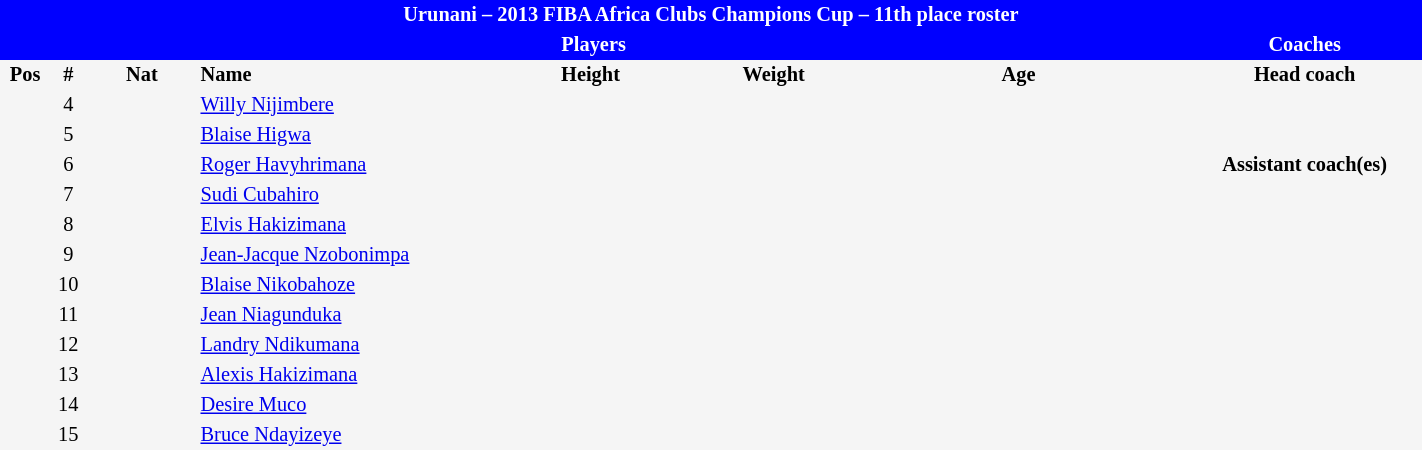<table border=0 cellpadding=2 cellspacing=0  |- bgcolor=#f5f5f5 style="text-align:center; font-size:85%;" width=75%>
<tr>
<td colspan="8" style="background: blue; color: white"><strong>Urunani – 2013 FIBA Africa Clubs Champions Cup – 11th place roster</strong></td>
</tr>
<tr>
<td colspan="7" style="background: blue; color: white"><strong>Players</strong></td>
<td style="background: blue; color: white"><strong>Coaches</strong></td>
</tr>
<tr style="background=#f5f5f5; color: black">
<th width=5px>Pos</th>
<th width=5px>#</th>
<th width=50px>Nat</th>
<th width=135px align=left>Name</th>
<th width=100px>Height</th>
<th width=70px>Weight</th>
<th width=160px>Age</th>
<th width=110px>Head coach</th>
</tr>
<tr>
<td></td>
<td>4</td>
<td></td>
<td align=left><a href='#'>Willy Nijimbere</a></td>
<td></td>
<td></td>
<td><span></span></td>
<td></td>
</tr>
<tr>
<td></td>
<td>5</td>
<td></td>
<td align=left><a href='#'>Blaise Higwa</a></td>
<td></td>
<td></td>
<td></td>
<td></td>
</tr>
<tr>
<td></td>
<td>6</td>
<td></td>
<td align=left><a href='#'>Roger Havyhrimana</a></td>
<td></td>
<td></td>
<td><span></span></td>
<td><strong>Assistant coach(es)</strong></td>
</tr>
<tr>
<td></td>
<td>7</td>
<td></td>
<td align=left><a href='#'>Sudi Cubahiro</a></td>
<td></td>
<td></td>
<td><span></span></td>
<td></td>
</tr>
<tr>
<td></td>
<td>8</td>
<td></td>
<td align=left><a href='#'>Elvis Hakizimana</a></td>
<td></td>
<td></td>
<td><span></span></td>
<td></td>
</tr>
<tr>
<td></td>
<td>9</td>
<td></td>
<td align=left><a href='#'>Jean-Jacque Nzobonimpa</a></td>
<td></td>
<td></td>
<td></td>
<td></td>
</tr>
<tr>
<td></td>
<td>10</td>
<td></td>
<td align=left><a href='#'>Blaise Nikobahoze</a></td>
<td></td>
<td></td>
<td><span></span></td>
<td></td>
</tr>
<tr>
<td></td>
<td>11</td>
<td></td>
<td align=left><a href='#'>Jean Niagunduka</a></td>
<td></td>
<td></td>
<td></td>
<td></td>
</tr>
<tr>
<td></td>
<td>12</td>
<td></td>
<td align=left><a href='#'> Landry Ndikumana</a></td>
<td></td>
<td></td>
<td></td>
<td></td>
</tr>
<tr>
<td></td>
<td>13</td>
<td></td>
<td align=left><a href='#'>Alexis Hakizimana</a></td>
<td></td>
<td></td>
<td></td>
<td></td>
</tr>
<tr>
<td></td>
<td>14</td>
<td></td>
<td align=left><a href='#'>Desire Muco</a></td>
<td></td>
<td></td>
<td></td>
<td></td>
</tr>
<tr>
<td></td>
<td>15</td>
<td></td>
<td align=left><a href='#'>Bruce Ndayizeye</a></td>
<td></td>
<td></td>
<td><span></span></td>
<td></td>
</tr>
</table>
